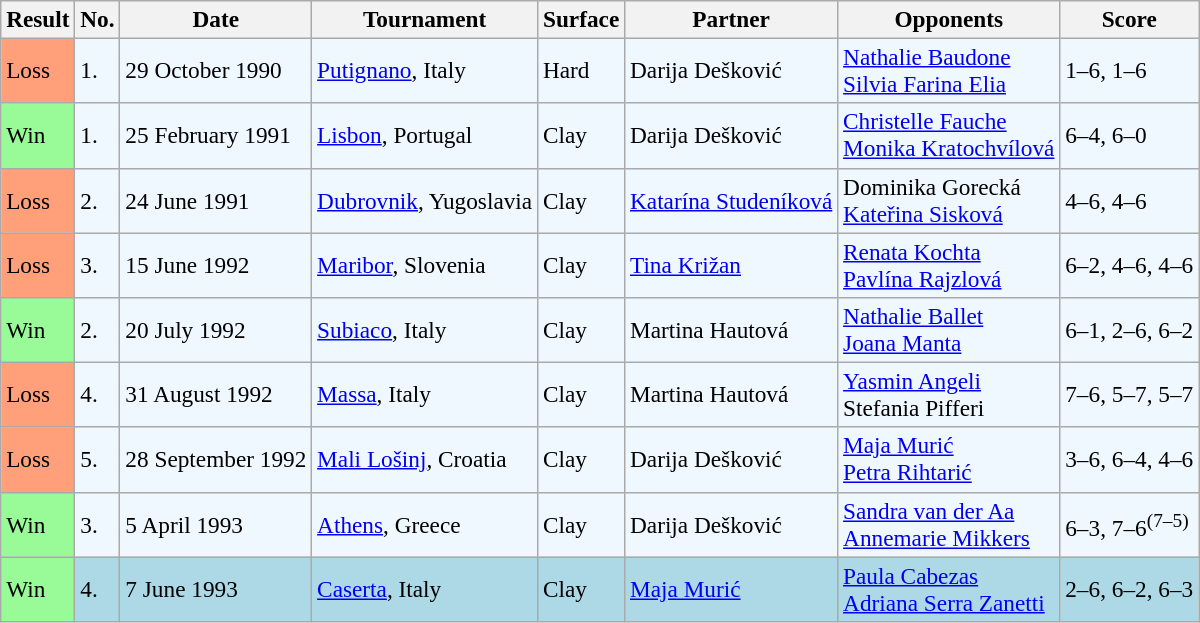<table class="sortable wikitable" style=font-size:97%>
<tr>
<th>Result</th>
<th>No.</th>
<th>Date</th>
<th>Tournament</th>
<th>Surface</th>
<th>Partner</th>
<th>Opponents</th>
<th>Score</th>
</tr>
<tr style="background:#f0f8ff;">
<td style="background:#ffa07a;">Loss</td>
<td>1.</td>
<td>29 October 1990</td>
<td><a href='#'>Putignano</a>, Italy</td>
<td>Hard</td>
<td> Darija Dešković</td>
<td> <a href='#'>Nathalie Baudone</a> <br>  <a href='#'>Silvia Farina Elia</a></td>
<td>1–6, 1–6</td>
</tr>
<tr style="background:#f0f8ff;">
<td style="background:#98fb98;">Win</td>
<td>1.</td>
<td>25 February 1991</td>
<td><a href='#'>Lisbon</a>, Portugal</td>
<td>Clay</td>
<td> Darija Dešković</td>
<td> <a href='#'>Christelle Fauche</a> <br>  <a href='#'>Monika Kratochvílová</a></td>
<td>6–4, 6–0</td>
</tr>
<tr style="background:#f0f8ff;">
<td style="background:#ffa07a;">Loss</td>
<td>2.</td>
<td>24 June 1991</td>
<td><a href='#'>Dubrovnik</a>, Yugoslavia</td>
<td>Clay</td>
<td> <a href='#'>Katarína Studeníková</a></td>
<td> Dominika Gorecká <br>  <a href='#'>Kateřina Sisková</a></td>
<td>4–6, 4–6</td>
</tr>
<tr style="background:#f0f8ff;">
<td style="background:#ffa07a;">Loss</td>
<td>3.</td>
<td>15 June 1992</td>
<td><a href='#'>Maribor</a>, Slovenia</td>
<td>Clay</td>
<td> <a href='#'>Tina Križan</a></td>
<td> <a href='#'>Renata Kochta</a> <br>  <a href='#'>Pavlína Rajzlová</a></td>
<td>6–2, 4–6, 4–6</td>
</tr>
<tr style="background:#f0f8ff;">
<td style="background:#98fb98;">Win</td>
<td>2.</td>
<td>20 July 1992</td>
<td><a href='#'>Subiaco</a>, Italy</td>
<td>Clay</td>
<td> Martina Hautová</td>
<td> <a href='#'>Nathalie Ballet</a> <br>  <a href='#'>Joana Manta</a></td>
<td>6–1, 2–6, 6–2</td>
</tr>
<tr style="background:#f0f8ff;">
<td style="background:#ffa07a;">Loss</td>
<td>4.</td>
<td>31 August 1992</td>
<td><a href='#'>Massa</a>, Italy</td>
<td>Clay</td>
<td> Martina Hautová</td>
<td> <a href='#'>Yasmin Angeli</a> <br>  Stefania Pifferi</td>
<td>7–6, 5–7, 5–7</td>
</tr>
<tr style="background:#f0f8ff;">
<td style="background:#ffa07a;">Loss</td>
<td>5.</td>
<td>28 September 1992</td>
<td><a href='#'>Mali Lošinj</a>, Croatia</td>
<td>Clay</td>
<td> Darija Dešković</td>
<td> <a href='#'>Maja Murić</a> <br>  <a href='#'>Petra Rihtarić</a></td>
<td>3–6, 6–4, 4–6</td>
</tr>
<tr style="background:#f0f8ff;">
<td style="background:#98fb98;">Win</td>
<td>3.</td>
<td>5 April 1993</td>
<td><a href='#'>Athens</a>, Greece</td>
<td>Clay</td>
<td> Darija Dešković</td>
<td> <a href='#'>Sandra van der Aa</a> <br>  <a href='#'>Annemarie Mikkers</a></td>
<td>6–3, 7–6<sup>(7–5)</sup></td>
</tr>
<tr style="background:lightblue;">
<td style="background:#98fb98;">Win</td>
<td>4.</td>
<td>7 June 1993</td>
<td><a href='#'>Caserta</a>, Italy</td>
<td>Clay</td>
<td> <a href='#'>Maja Murić</a></td>
<td> <a href='#'>Paula Cabezas</a> <br>  <a href='#'>Adriana Serra Zanetti</a></td>
<td>2–6, 6–2, 6–3</td>
</tr>
</table>
